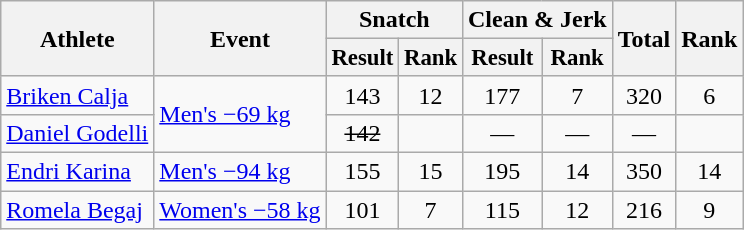<table class="wikitable" style="font-size:100%">
<tr>
<th rowspan="2">Athlete</th>
<th rowspan="2">Event</th>
<th colspan="2">Snatch</th>
<th colspan="2">Clean & Jerk</th>
<th rowspan="2">Total</th>
<th rowspan="2">Rank</th>
</tr>
<tr style="font-size:95%">
<th>Result</th>
<th>Rank</th>
<th>Result</th>
<th>Rank</th>
</tr>
<tr align=center>
<td align=left><a href='#'>Briken Calja</a></td>
<td align=left rowspan=2><a href='#'>Men's −69 kg</a></td>
<td>143</td>
<td>12</td>
<td>177</td>
<td>7</td>
<td>320</td>
<td>6</td>
</tr>
<tr align=center>
<td align=left><a href='#'>Daniel Godelli</a></td>
<td><s>142</s></td>
<td></td>
<td>—</td>
<td>—</td>
<td>—</td>
<td></td>
</tr>
<tr align=center>
<td align=left><a href='#'>Endri Karina</a></td>
<td align=left><a href='#'>Men's −94 kg</a></td>
<td>155</td>
<td>15</td>
<td>195</td>
<td>14</td>
<td>350</td>
<td>14</td>
</tr>
<tr align=center>
<td align=left><a href='#'>Romela Begaj</a></td>
<td align=left><a href='#'>Women's −58 kg</a></td>
<td>101</td>
<td>7</td>
<td>115</td>
<td>12</td>
<td>216</td>
<td>9</td>
</tr>
</table>
